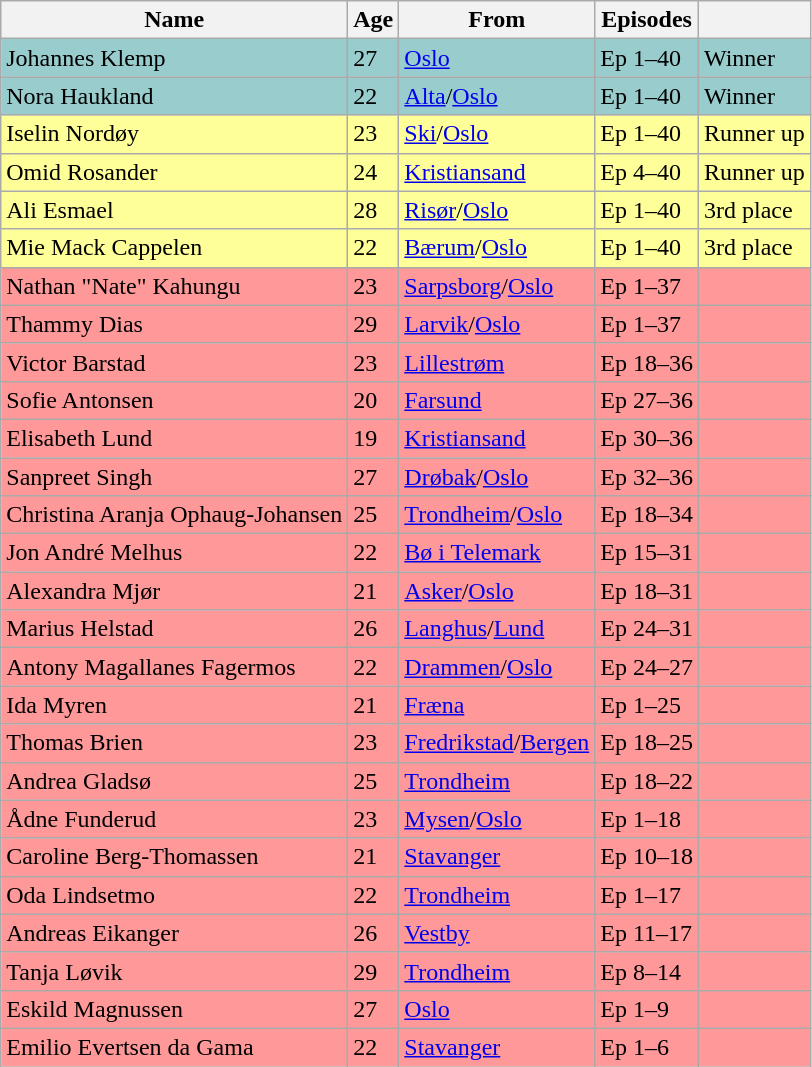<table class="wikitable">
<tr>
<th>Name</th>
<th>Age</th>
<th>From</th>
<th>Episodes</th>
<th></th>
</tr>
<tr>
<td style="background:#99CCCC;">Johannes Klemp</td>
<td style="background:#99CCCC;">27</td>
<td style="background:#99CCCC;"><a href='#'>Oslo</a></td>
<td style="background:#99CCCC;">Ep 1–40</td>
<td style="background:#99CCCC;">Winner</td>
</tr>
<tr>
<td style="background:#99CCCC;">Nora Haukland</td>
<td style="background:#99CCCC;">22</td>
<td style="background:#99CCCC;"><a href='#'>Alta</a>/<a href='#'>Oslo</a></td>
<td style="background:#99CCCC;">Ep 1–40</td>
<td style="background:#99CCCC;">Winner</td>
</tr>
<tr>
<td style="background:#FFFF99;">Iselin Nordøy</td>
<td style="background:#FFFF99;">23</td>
<td style="background:#FFFF99;"><a href='#'>Ski</a>/<a href='#'>Oslo</a></td>
<td style="background:#FFFF99;">Ep 1–40</td>
<td style="background:#FFFF99;">Runner up</td>
</tr>
<tr>
<td style="background:#FFFF99;">Omid Rosander</td>
<td style="background:#FFFF99;">24</td>
<td style="background:#FFFF99;"><a href='#'>Kristiansand</a></td>
<td style="background:#FFFF99;">Ep 4–40</td>
<td style="background:#FFFF99;">Runner up</td>
</tr>
<tr>
<td style="background:#FFFF99;">Ali Esmael</td>
<td style="background:#FFFF99;">28</td>
<td style="background:#FFFF99;"><a href='#'>Risør</a>/<a href='#'>Oslo</a></td>
<td style="background:#FFFF99;">Ep 1–40</td>
<td style="background:#FFFF99;">3rd place</td>
</tr>
<tr>
<td style="background:#FFFF99;">Mie Mack Cappelen</td>
<td style="background:#FFFF99;">22</td>
<td style="background:#FFFF99;"><a href='#'>Bærum</a>/<a href='#'>Oslo</a></td>
<td style="background:#FFFF99;">Ep 1–40</td>
<td style="background:#FFFF99;">3rd place</td>
</tr>
<tr>
<td style="background:#FF9999;">Nathan "Nate" Kahungu</td>
<td style="background:#FF9999;">23</td>
<td style="background:#FF9999;"><a href='#'>Sarpsborg</a>/<a href='#'>Oslo</a></td>
<td style="background:#FF9999;">Ep 1–37</td>
<td style="background:#FF9999;"></td>
</tr>
<tr>
<td style="background:#FF9999;">Thammy Dias</td>
<td style="background:#FF9999;">29</td>
<td style="background:#FF9999;"><a href='#'>Larvik</a>/<a href='#'>Oslo</a></td>
<td style="background:#FF9999;">Ep 1–37</td>
<td style="background:#FF9999;"></td>
</tr>
<tr>
<td style="background:#FF9999;">Victor Barstad</td>
<td style="background:#FF9999;">23</td>
<td style="background:#FF9999;"><a href='#'>Lillestrøm</a></td>
<td style="background:#FF9999;">Ep 18–36</td>
<td style="background:#FF9999;"></td>
</tr>
<tr>
<td style="background:#FF9999;">Sofie Antonsen</td>
<td style="background:#FF9999;">20</td>
<td style="background:#FF9999;"><a href='#'>Farsund</a></td>
<td style="background:#FF9999;">Ep 27–36</td>
<td style="background:#FF9999;"></td>
</tr>
<tr>
<td style="background:#FF9999;">Elisabeth Lund</td>
<td style="background:#FF9999;">19</td>
<td style="background:#FF9999;"><a href='#'>Kristiansand</a></td>
<td style="background:#FF9999;">Ep 30–36</td>
<td style="background:#FF9999;"></td>
</tr>
<tr>
<td style="background:#FF9999;">Sanpreet Singh</td>
<td style="background:#FF9999;">27</td>
<td style="background:#FF9999;"><a href='#'>Drøbak</a>/<a href='#'>Oslo</a></td>
<td style="background:#FF9999;">Ep 32–36</td>
<td style="background:#FF9999;"></td>
</tr>
<tr>
<td style="background:#FF9999;">Christina Aranja Ophaug-Johansen</td>
<td style="background:#FF9999;">25</td>
<td style="background:#FF9999;"><a href='#'>Trondheim</a>/<a href='#'>Oslo</a></td>
<td style="background:#FF9999;">Ep 18–34</td>
<td style="background:#FF9999;"></td>
</tr>
<tr>
<td style="background:#FF9999;">Jon André Melhus</td>
<td style="background:#FF9999;">22</td>
<td style="background:#FF9999;"><a href='#'>Bø i Telemark</a></td>
<td style="background:#FF9999;">Ep 15–31</td>
<td style="background:#FF9999;"></td>
</tr>
<tr>
<td style="background:#FF9999;">Alexandra Mjør</td>
<td style="background:#FF9999;">21</td>
<td style="background:#FF9999;"><a href='#'>Asker</a>/<a href='#'>Oslo</a></td>
<td style="background:#FF9999;">Ep 18–31</td>
<td style="background:#FF9999;"></td>
</tr>
<tr>
<td style="background:#FF9999;">Marius Helstad</td>
<td style="background:#FF9999;">26</td>
<td style="background:#FF9999;"><a href='#'>Langhus</a>/<a href='#'>Lund</a></td>
<td style="background:#FF9999;">Ep 24–31</td>
<td style="background:#FF9999;"></td>
</tr>
<tr>
<td style="background:#FF9999;">Antony Magallanes Fagermos</td>
<td style="background:#FF9999;">22</td>
<td style="background:#FF9999;"><a href='#'>Drammen</a>/<a href='#'>Oslo</a></td>
<td style="background:#FF9999;">Ep 24–27</td>
<td style="background:#FF9999;"></td>
</tr>
<tr>
<td style="background:#FF9999;">Ida Myren</td>
<td style="background:#FF9999;">21</td>
<td style="background:#FF9999;"><a href='#'>Fræna</a></td>
<td style="background:#FF9999;">Ep 1–25</td>
<td style="background:#FF9999;"></td>
</tr>
<tr>
<td style="background:#FF9999;">Thomas Brien</td>
<td style="background:#FF9999;">23</td>
<td style="background:#FF9999;"><a href='#'>Fredrikstad</a>/<a href='#'>Bergen</a></td>
<td style="background:#FF9999;">Ep 18–25</td>
<td style="background:#FF9999;"></td>
</tr>
<tr>
<td style="background:#FF9999;">Andrea Gladsø</td>
<td style="background:#FF9999;">25</td>
<td style="background:#FF9999;"><a href='#'>Trondheim</a></td>
<td style="background:#FF9999;">Ep 18–22</td>
<td style="background:#FF9999;"></td>
</tr>
<tr>
<td style="background:#FF9999;">Ådne Funderud</td>
<td style="background:#FF9999;">23</td>
<td style="background:#FF9999;"><a href='#'>Mysen</a>/<a href='#'>Oslo</a></td>
<td style="background:#FF9999;">Ep 1–18</td>
<td style="background:#FF9999;"></td>
</tr>
<tr>
<td style="background:#FF9999;">Caroline Berg-Thomassen</td>
<td style="background:#FF9999;">21</td>
<td style="background:#FF9999;"><a href='#'>Stavanger</a></td>
<td style="background:#FF9999;">Ep 10–18</td>
<td style="background:#FF9999;"></td>
</tr>
<tr>
<td style="background:#FF9999;">Oda Lindsetmo</td>
<td style="background:#FF9999;">22</td>
<td style="background:#FF9999;"><a href='#'>Trondheim</a></td>
<td style="background:#FF9999;">Ep 1–17</td>
<td style="background:#FF9999;"></td>
</tr>
<tr>
<td style="background:#FF9999;">Andreas Eikanger</td>
<td style="background:#FF9999;">26</td>
<td style="background:#FF9999;"><a href='#'>Vestby</a></td>
<td style="background:#FF9999;">Ep 11–17</td>
<td style="background:#FF9999;"></td>
</tr>
<tr>
<td style="background:#FF9999;">Tanja Løvik</td>
<td style="background:#FF9999;">29</td>
<td style="background:#FF9999;"><a href='#'>Trondheim</a></td>
<td style="background:#FF9999;">Ep 8–14</td>
<td style="background:#FF9999;"></td>
</tr>
<tr>
<td style="background:#FF9999;">Eskild Magnussen</td>
<td style="background:#FF9999;">27</td>
<td style="background:#FF9999;"><a href='#'>Oslo</a></td>
<td style="background:#FF9999;">Ep 1–9</td>
<td style="background:#FF9999;"></td>
</tr>
<tr>
<td style="background:#FF9999;">Emilio Evertsen da Gama</td>
<td style="background:#FF9999;">22</td>
<td style="background:#FF9999;"><a href='#'>Stavanger</a></td>
<td style="background:#FF9999;">Ep 1–6</td>
<td style="background:#FF9999;"></td>
</tr>
</table>
